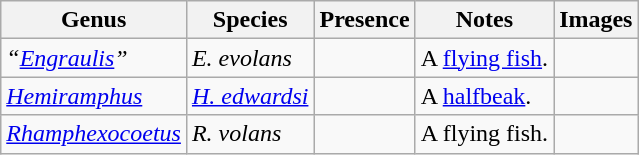<table class="wikitable" align="center">
<tr>
<th>Genus</th>
<th>Species</th>
<th>Presence</th>
<th>Notes</th>
<th>Images</th>
</tr>
<tr>
<td><em>“<a href='#'>Engraulis</a>”</em></td>
<td><em>E. evolans</em></td>
<td></td>
<td>A <a href='#'>flying fish</a>.</td>
<td></td>
</tr>
<tr>
<td><em><a href='#'>Hemiramphus</a></em></td>
<td><a href='#'><em>H. edwardsi</em></a></td>
<td></td>
<td>A <a href='#'>halfbeak</a>.</td>
<td></td>
</tr>
<tr>
<td><em><a href='#'>Rhamphexocoetus</a></em></td>
<td><em>R. volans</em></td>
<td></td>
<td>A flying fish.</td>
<td></td>
</tr>
</table>
